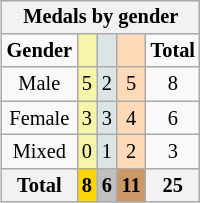<table class="wikitable" style="font-size:85%;float:right">
<tr style="background:#efefef;">
<th colspan=5>Medals by gender</th>
</tr>
<tr align=center>
<td><strong>Gender</strong></td>
<td style="background:#f7f6a8;"></td>
<td style="background:#dce5e5;"></td>
<td style="background:#ffdab9;"></td>
<td><strong>Total</strong></td>
</tr>
<tr align=center>
<td>Male</td>
<td style="background:#f7f6a8;">5</td>
<td style="background:#dce5e5;">2</td>
<td style="background:#ffdab9;">5</td>
<td>8</td>
</tr>
<tr align=center>
<td>Female</td>
<td style="background:#f7f6a8;">3</td>
<td style="background:#dce5e5;">3</td>
<td style="background:#ffdab9;">4</td>
<td>6</td>
</tr>
<tr align=center>
<td>Mixed</td>
<td style="background:#f7f6a8;">0</td>
<td style="background:#dce5e5;">1</td>
<td style="background:#ffdab9;">2</td>
<td>3</td>
</tr>
<tr align=center>
<th>Total</th>
<th style="background:gold;">8</th>
<th style="background:silver;">6</th>
<th style="background:#c96;">11</th>
<th>25</th>
</tr>
</table>
